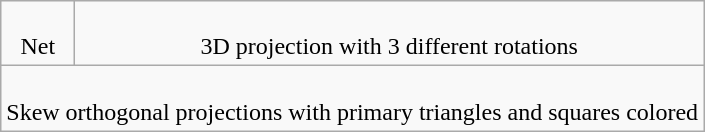<table class=wikitable>
<tr align=center>
<td><br>Net</td>
<td><br>3D projection with 3 different rotations</td>
</tr>
<tr>
<td colspan=2><br>Skew orthogonal projections with primary triangles and squares colored</td>
</tr>
</table>
